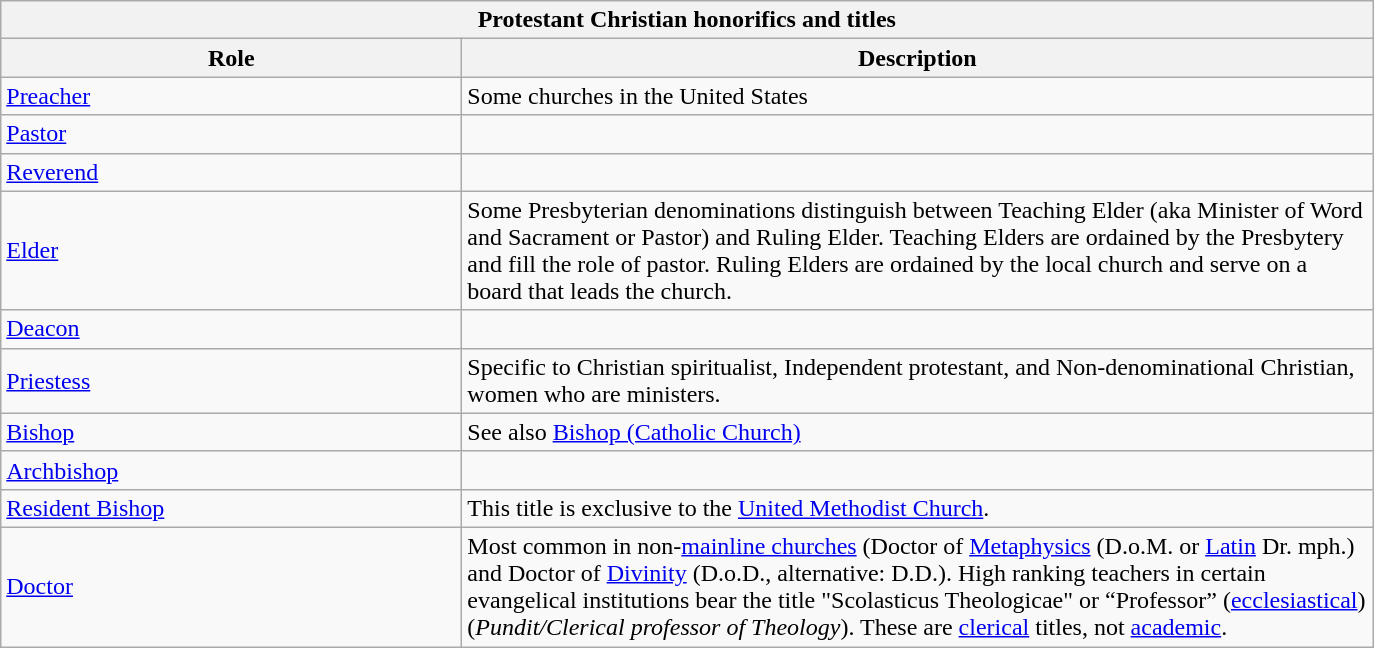<table class="wikitable">
<tr>
<th style="text-align:center;" colspan="6"><strong>Protestant Christian honorifics and titles</strong></th>
</tr>
<tr>
<th scope="col" style="width:300px;">Role</th>
<th scope="col" style="width:600px;">Description</th>
</tr>
<tr>
<td><a href='#'>Preacher</a></td>
<td>Some churches in the United States</td>
</tr>
<tr>
<td><a href='#'>Pastor</a></td>
<td></td>
</tr>
<tr>
<td><a href='#'>Reverend</a></td>
<td></td>
</tr>
<tr>
<td><a href='#'>Elder</a></td>
<td>Some Presbyterian denominations distinguish between Teaching Elder (aka Minister of Word and Sacrament or Pastor) and Ruling Elder. Teaching Elders are ordained by the Presbytery and fill the role of pastor. Ruling Elders are ordained by the local church and serve on a board that leads the church.</td>
</tr>
<tr>
<td><a href='#'>Deacon</a></td>
<td></td>
</tr>
<tr>
<td><a href='#'>Priestess</a></td>
<td>Specific to Christian spiritualist, Independent protestant, and Non-denominational Christian, women who are ministers.</td>
</tr>
<tr>
<td><a href='#'>Bishop</a></td>
<td>See also <a href='#'>Bishop (Catholic Church)</a></td>
</tr>
<tr>
<td><a href='#'>Archbishop</a></td>
<td></td>
</tr>
<tr>
<td><a href='#'>Resident Bishop</a></td>
<td>This title is exclusive to the <a href='#'>United Methodist Church</a>.</td>
</tr>
<tr>
<td><a href='#'>Doctor</a></td>
<td>Most common in non-<a href='#'>mainline churches</a> (Doctor of <a href='#'>Metaphysics</a> (D.o.M. or <a href='#'>Latin</a> Dr. mph.) and Doctor of <a href='#'>Divinity</a> (D.o.D., alternative: D.D.). High ranking teachers in certain evangelical institutions bear the title "Scolasticus Theologicae" or “Professor” (<a href='#'>ecclesiastical</a>) (<em>Pundit/Clerical professor of Theology</em>). These are <a href='#'>clerical</a> titles, not <a href='#'>academic</a>.</td>
</tr>
</table>
